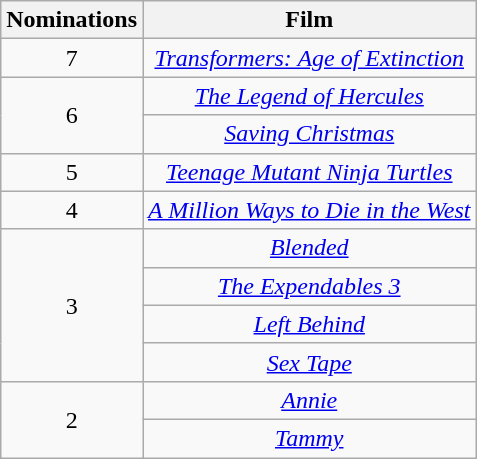<table class="wikitable sortable" style="text-align:center;">
<tr>
<th scope="col" width="55">Nominations</th>
<th scope="col" align="center">Film</th>
</tr>
<tr>
<td rowspan="1" style="text-align:center">7</td>
<td><em><a href='#'>Transformers: Age of Extinction</a></em></td>
</tr>
<tr>
<td rowspan="2" style="text-align:center">6</td>
<td><em><a href='#'>The Legend of Hercules</a></em></td>
</tr>
<tr>
<td><em><a href='#'>Saving Christmas</a></em></td>
</tr>
<tr>
<td>5</td>
<td><em><a href='#'>Teenage Mutant Ninja Turtles</a></em></td>
</tr>
<tr>
<td>4</td>
<td><em><a href='#'>A Million Ways to Die in the West</a></em></td>
</tr>
<tr>
<td rowspan="4" style="text-align:center">3</td>
<td><em><a href='#'>Blended</a></em></td>
</tr>
<tr>
<td><em><a href='#'>The Expendables 3</a></em></td>
</tr>
<tr>
<td><em><a href='#'>Left Behind</a></em></td>
</tr>
<tr>
<td><em><a href='#'>Sex Tape</a></em></td>
</tr>
<tr>
<td rowspan="2" style="text-align:center">2</td>
<td><em><a href='#'>Annie</a></em></td>
</tr>
<tr>
<td><em><a href='#'>Tammy</a></em></td>
</tr>
</table>
